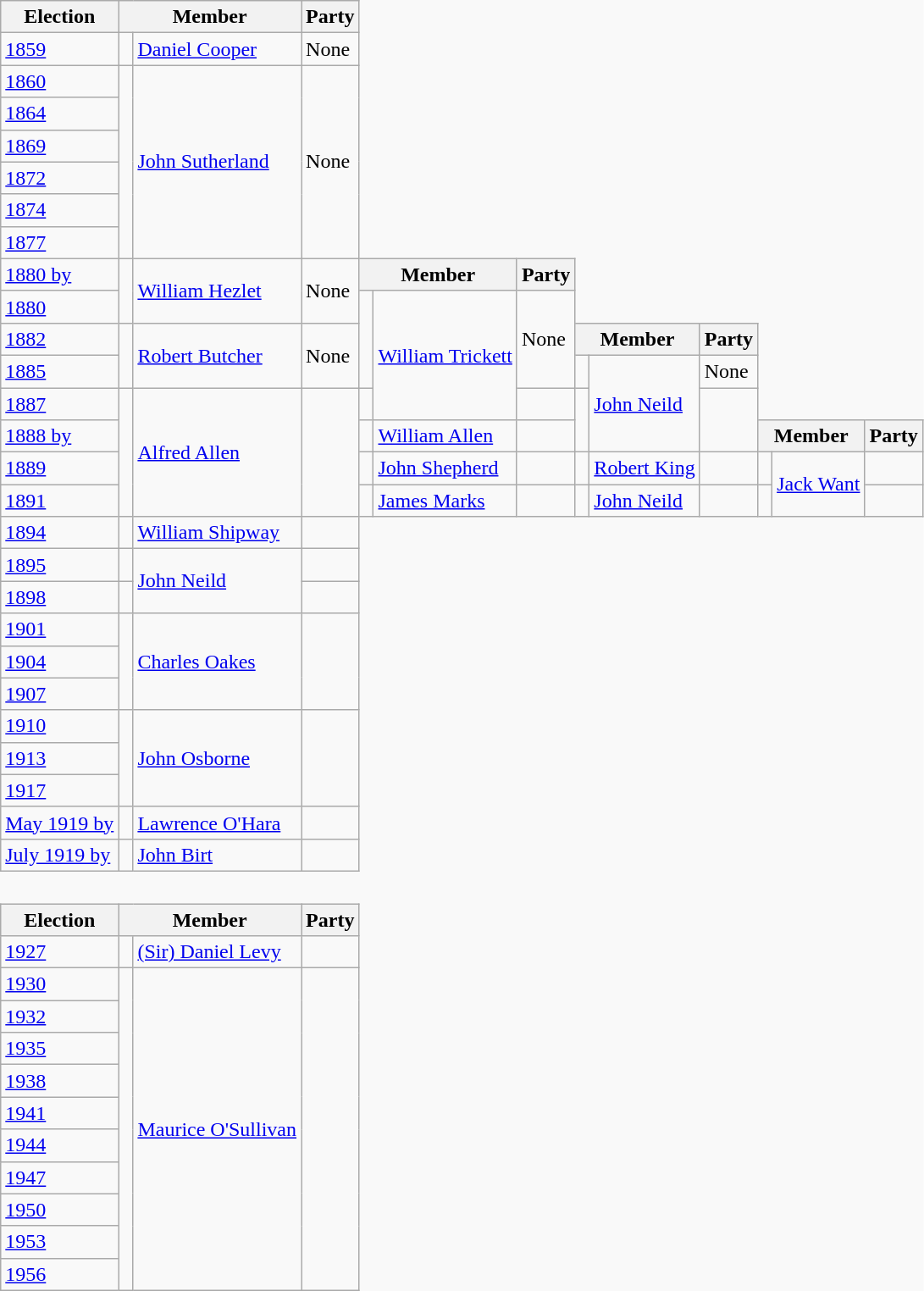<table class="wikitable" style='border-style: none none none none;'>
<tr>
<th>Election</th>
<th colspan="2">Member</th>
<th>Party</th>
</tr>
<tr style="background: #f9f9f9">
<td><a href='#'>1859</a></td>
<td> </td>
<td><a href='#'>Daniel Cooper</a></td>
<td>None</td>
</tr>
<tr style="background: #f9f9f9">
<td><a href='#'>1860</a></td>
<td rowspan="6" > </td>
<td rowspan="6"><a href='#'>John Sutherland</a></td>
<td rowspan="6">None</td>
</tr>
<tr style="background: #f9f9f9">
<td><a href='#'>1864</a></td>
</tr>
<tr style="background: #f9f9f9">
<td><a href='#'>1869</a></td>
</tr>
<tr style="background: #f9f9f9">
<td><a href='#'>1872</a></td>
</tr>
<tr style="background: #f9f9f9">
<td><a href='#'>1874</a></td>
</tr>
<tr style="background: #f9f9f9">
<td><a href='#'>1877</a></td>
</tr>
<tr style="background: #f9f9f9">
<td><a href='#'>1880 by</a></td>
<td rowspan="2" > </td>
<td rowspan="2"><a href='#'>William Hezlet</a></td>
<td rowspan="2">None</td>
<th colspan="2">Member</th>
<th>Party</th>
</tr>
<tr style="background: #f9f9f9">
<td><a href='#'>1880</a></td>
<td rowspan="3" > </td>
<td rowspan="4"><a href='#'>William Trickett</a></td>
<td rowspan="3">None</td>
</tr>
<tr style="background: #f9f9f9">
<td><a href='#'>1882</a></td>
<td rowspan="2" > </td>
<td rowspan="2"><a href='#'>Robert Butcher</a></td>
<td rowspan="2">None</td>
<th colspan="2">Member</th>
<th>Party</th>
</tr>
<tr style="background: #f9f9f9">
<td><a href='#'>1885</a></td>
<td> </td>
<td rowspan="3"><a href='#'>John Neild</a></td>
<td>None</td>
</tr>
<tr style="background: #f9f9f9">
<td><a href='#'>1887</a></td>
<td rowspan="4" > </td>
<td rowspan="4"><a href='#'>Alfred Allen</a></td>
<td rowspan="4"></td>
<td> </td>
<td></td>
<td rowspan="2" > </td>
<td rowspan="2"></td>
</tr>
<tr style="background: #f9f9f9">
<td><a href='#'>1888 by</a></td>
<td> </td>
<td><a href='#'>William Allen</a></td>
<td></td>
<th colspan="2">Member</th>
<th>Party</th>
</tr>
<tr style="background: #f9f9f9">
<td><a href='#'>1889</a></td>
<td> </td>
<td><a href='#'>John Shepherd</a></td>
<td></td>
<td> </td>
<td><a href='#'>Robert King</a></td>
<td></td>
<td> </td>
<td rowspan="2"><a href='#'>Jack Want</a></td>
<td></td>
</tr>
<tr style="background: #f9f9f9;">
<td><a href='#'>1891</a></td>
<td> </td>
<td><a href='#'>James Marks</a></td>
<td></td>
<td> </td>
<td><a href='#'>John Neild</a></td>
<td></td>
<td> </td>
<td></td>
</tr>
<tr style="background: #f9f9f9">
<td><a href='#'>1894</a></td>
<td> </td>
<td><a href='#'>William Shipway</a></td>
<td></td>
</tr>
<tr style="background: #f9f9f9">
<td><a href='#'>1895</a></td>
<td> </td>
<td rowspan="2"><a href='#'>John Neild</a></td>
<td></td>
</tr>
<tr style="background: #f9f9f9">
<td><a href='#'>1898</a></td>
<td> </td>
<td></td>
</tr>
<tr style="background: #f9f9f9">
<td><a href='#'>1901</a></td>
<td rowspan="3" > </td>
<td rowspan="3"><a href='#'>Charles Oakes</a></td>
<td rowspan="3"></td>
</tr>
<tr style="background: #f9f9f9">
<td><a href='#'>1904</a></td>
</tr>
<tr style="background: #f9f9f9">
<td><a href='#'>1907</a></td>
</tr>
<tr style="background: #f9f9f9">
<td><a href='#'>1910</a></td>
<td rowspan="3" > </td>
<td rowspan="3"><a href='#'>John Osborne</a></td>
<td rowspan="3"></td>
</tr>
<tr style="background: #f9f9f9">
<td><a href='#'>1913</a></td>
</tr>
<tr style="background: #f9f9f9">
<td><a href='#'>1917</a></td>
</tr>
<tr style="background: #f9f9f9">
<td><a href='#'>May 1919 by</a></td>
<td> </td>
<td><a href='#'>Lawrence O'Hara</a></td>
<td></td>
</tr>
<tr style="background: #f9f9f9">
<td><a href='#'>July 1919 by</a></td>
<td> </td>
<td><a href='#'>John Birt</a></td>
<td></td>
</tr>
<tr>
<td colspan="4" style='border-style: none none none none;'> </td>
</tr>
<tr>
<th>Election</th>
<th colspan="2">Member</th>
<th>Party</th>
</tr>
<tr style="background: #f9f9f9">
<td><a href='#'>1927</a></td>
<td> </td>
<td><a href='#'>(Sir) Daniel Levy</a></td>
<td></td>
</tr>
<tr style="background: #f9f9f9">
<td><a href='#'>1930</a></td>
<td rowspan="10" > </td>
<td rowspan="10"><a href='#'>Maurice O'Sullivan</a></td>
<td rowspan="10"></td>
</tr>
<tr style="background: #f9f9f9">
<td><a href='#'>1932</a></td>
</tr>
<tr style="background: #f9f9f9">
<td><a href='#'>1935</a></td>
</tr>
<tr style="background: #f9f9f9">
<td><a href='#'>1938</a></td>
</tr>
<tr style="background: #f9f9f9">
<td><a href='#'>1941</a></td>
</tr>
<tr style="background: #f9f9f9">
<td><a href='#'>1944</a></td>
</tr>
<tr style="background: #f9f9f9">
<td><a href='#'>1947</a></td>
</tr>
<tr style="background: #f9f9f9">
<td><a href='#'>1950</a></td>
</tr>
<tr style="background: #f9f9f9">
<td><a href='#'>1953</a></td>
</tr>
<tr style="background: #f9f9f9">
<td><a href='#'>1956</a></td>
</tr>
</table>
